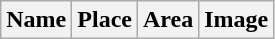<table class="wikitable">
<tr>
<th>Name</th>
<th>Place</th>
<th>Area</th>
<th>Image<br>








</th>
</tr>
</table>
